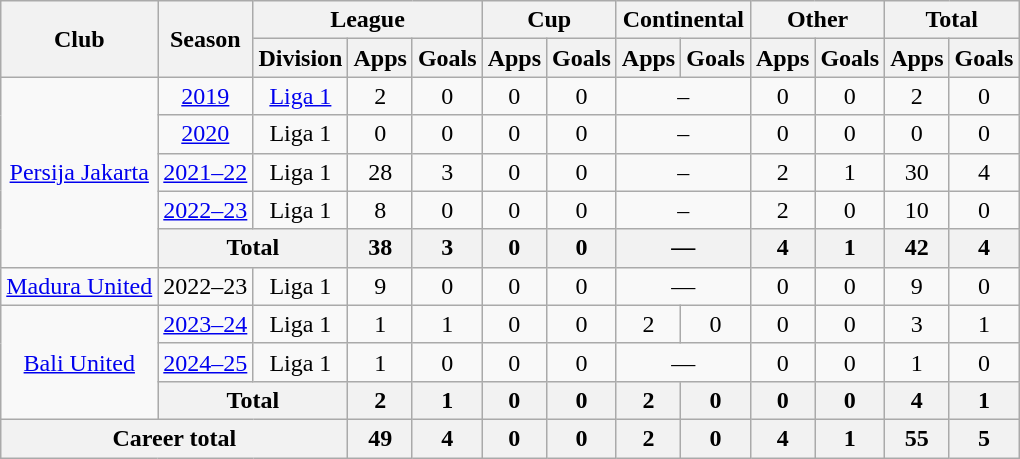<table class="wikitable" style="text-align: center">
<tr>
<th rowspan="2">Club</th>
<th rowspan="2">Season</th>
<th colspan="3">League</th>
<th colspan="2">Cup</th>
<th colspan="2">Continental</th>
<th colspan="2">Other</th>
<th colspan="2">Total</th>
</tr>
<tr>
<th>Division</th>
<th>Apps</th>
<th>Goals</th>
<th>Apps</th>
<th>Goals</th>
<th>Apps</th>
<th>Goals</th>
<th>Apps</th>
<th>Goals</th>
<th>Apps</th>
<th>Goals</th>
</tr>
<tr>
<td rowspan="5"><a href='#'>Persija Jakarta</a></td>
<td><a href='#'>2019</a></td>
<td rowspan="1" valign="center"><a href='#'>Liga 1</a></td>
<td>2</td>
<td>0</td>
<td>0</td>
<td>0</td>
<td colspan="2">–</td>
<td>0</td>
<td>0</td>
<td>2</td>
<td>0</td>
</tr>
<tr>
<td><a href='#'>2020</a></td>
<td rowspan="1" valign="center">Liga 1</td>
<td>0</td>
<td>0</td>
<td>0</td>
<td>0</td>
<td colspan="2">–</td>
<td>0</td>
<td>0</td>
<td>0</td>
<td>0</td>
</tr>
<tr>
<td><a href='#'>2021–22</a></td>
<td rowspan="1" valign="center">Liga 1</td>
<td>28</td>
<td>3</td>
<td>0</td>
<td>0</td>
<td colspan="2">–</td>
<td>2</td>
<td>1</td>
<td>30</td>
<td>4</td>
</tr>
<tr>
<td><a href='#'>2022–23</a></td>
<td rowspan="1" valign="center">Liga 1</td>
<td>8</td>
<td>0</td>
<td>0</td>
<td>0</td>
<td colspan=2>–</td>
<td>2</td>
<td>0</td>
<td>10</td>
<td>0</td>
</tr>
<tr>
<th colspan=2>Total</th>
<th>38</th>
<th>3</th>
<th>0</th>
<th>0</th>
<th colspan="2">—</th>
<th>4</th>
<th>1</th>
<th>42</th>
<th>4</th>
</tr>
<tr>
<td rowspan="1"><a href='#'>Madura United</a></td>
<td>2022–23</td>
<td rowspan="1">Liga 1</td>
<td>9</td>
<td>0</td>
<td>0</td>
<td>0</td>
<td colspan="2">—</td>
<td>0</td>
<td>0</td>
<td>9</td>
<td>0</td>
</tr>
<tr>
<td rowspan=3 valign="center"><a href='#'>Bali United</a></td>
<td><a href='#'>2023–24</a></td>
<td rowspan="1">Liga 1</td>
<td>1</td>
<td>1</td>
<td>0</td>
<td>0</td>
<td>2</td>
<td>0</td>
<td>0</td>
<td>0</td>
<td>3</td>
<td>1</td>
</tr>
<tr>
<td><a href='#'>2024–25</a></td>
<td rowspan="1">Liga 1</td>
<td>1</td>
<td>0</td>
<td>0</td>
<td>0</td>
<td colspan="2">—</td>
<td>0</td>
<td>0</td>
<td>1</td>
<td>0</td>
</tr>
<tr>
<th colspan=2>Total</th>
<th>2</th>
<th>1</th>
<th>0</th>
<th>0</th>
<th>2</th>
<th>0</th>
<th>0</th>
<th>0</th>
<th>4</th>
<th>1</th>
</tr>
<tr>
<th colspan=3>Career total</th>
<th>49</th>
<th>4</th>
<th>0</th>
<th>0</th>
<th>2</th>
<th>0</th>
<th>4</th>
<th>1</th>
<th>55</th>
<th>5</th>
</tr>
</table>
